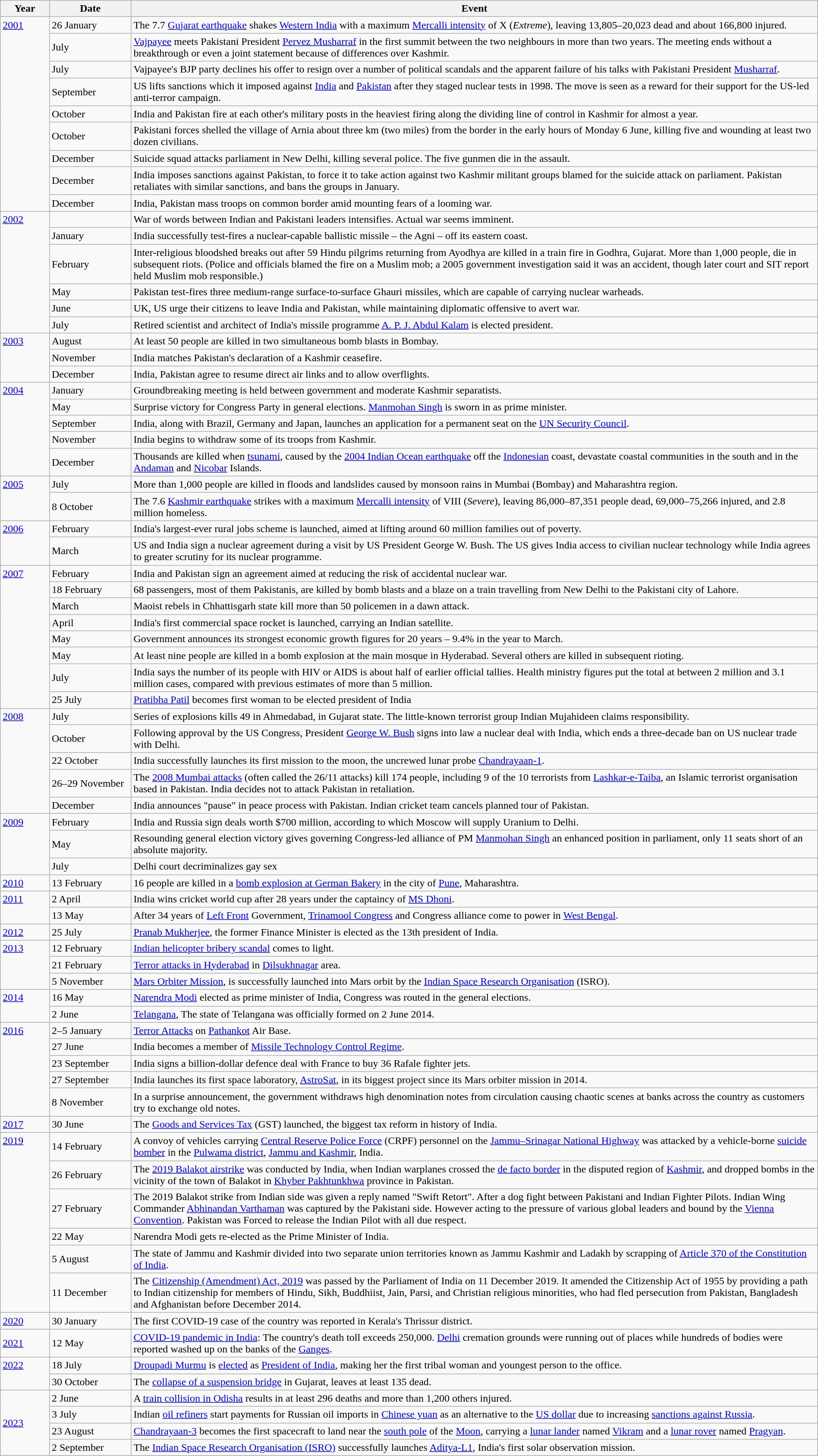<table class="wikitable" style="width:100%">
<tr>
<th style="width:6%">Year</th>
<th style="width:10%">Date</th>
<th style="width:84%">Event</th>
</tr>
<tr>
<td rowspan="9" style="vertical-align:top;"><a href='#'>2001</a></td>
<td>26 January</td>
<td>The 7.7  <a href='#'>Gujarat earthquake</a> shakes <a href='#'>Western India</a> with a maximum <a href='#'>Mercalli intensity</a> of X (<em>Extreme</em>), leaving 13,805–20,023 dead and about 166,800 injured.</td>
</tr>
<tr>
<td>July</td>
<td><a href='#'>Vajpayee</a> meets Pakistani President <a href='#'>Pervez Musharraf</a> in the first summit between the two neighbours in more than two years. The meeting ends without a breakthrough or even a joint statement because of differences over Kashmir.</td>
</tr>
<tr>
<td>July</td>
<td>Vajpayee's BJP party declines his offer to resign over a number of political scandals and the apparent failure of his talks with Pakistani President <a href='#'>Musharraf</a>.</td>
</tr>
<tr>
<td>September</td>
<td>US lifts sanctions which it imposed against <a href='#'>India</a> and <a href='#'>Pakistan</a> after they staged nuclear tests in 1998. The move is seen as a reward for their support for the US-led anti-terror campaign.</td>
</tr>
<tr>
<td>October</td>
<td>India and Pakistan fire at each other's military posts in the heaviest firing along the dividing line of control in Kashmir for almost a year.</td>
</tr>
<tr>
<td>October</td>
<td>Pakistani forces shelled the village of Arnia about three km (two miles) from the border in the early hours of Monday 6 June, killing five and wounding at least two dozen civilians.</td>
</tr>
<tr>
<td>December</td>
<td>Suicide squad attacks parliament in New Delhi, killing several police. The five gunmen die in the assault.</td>
</tr>
<tr>
<td>December</td>
<td>India imposes sanctions against Pakistan, to force it to take action against two Kashmir militant groups blamed for the suicide attack on parliament. Pakistan retaliates with similar sanctions, and bans the groups in January.</td>
</tr>
<tr>
<td>December</td>
<td>India, Pakistan mass troops on common border amid mounting fears of a looming war.</td>
</tr>
<tr>
<td rowspan="6" style="vertical-align:top;"><a href='#'>2002</a></td>
<td></td>
<td>War of words between Indian and Pakistani leaders intensifies. Actual war seems imminent.</td>
</tr>
<tr>
<td>January</td>
<td>India successfully test-fires a nuclear-capable ballistic missile – the Agni – off its eastern coast.</td>
</tr>
<tr>
<td>February</td>
<td>Inter-religious bloodshed breaks out after 59 Hindu pilgrims returning from Ayodhya are killed in a train fire in Godhra, Gujarat. More than 1,000 people, die in subsequent riots. (Police and officials blamed the fire on a Muslim mob; a 2005 government investigation said it was an accident, though later court and SIT report held Muslim mob responsible.)</td>
</tr>
<tr>
<td>May</td>
<td>Pakistan test-fires three medium-range surface-to-surface Ghauri missiles, which are capable of carrying nuclear warheads.</td>
</tr>
<tr>
<td>June</td>
<td>UK, US urge their citizens to leave India and Pakistan, while maintaining diplomatic offensive to avert war.</td>
</tr>
<tr>
<td>July</td>
<td>Retired scientist and architect of India's missile programme <a href='#'>A. P. J. Abdul Kalam</a> is elected president.</td>
</tr>
<tr>
<td rowspan="3" style="vertical-align:top;"><a href='#'>2003</a></td>
<td>August</td>
<td>At least 50 people are killed in two simultaneous bomb blasts in Bombay.</td>
</tr>
<tr>
<td>November</td>
<td>India matches Pakistan's declaration of a Kashmir ceasefire.</td>
</tr>
<tr>
<td>December</td>
<td>India, Pakistan agree to resume direct air links and to allow overflights.</td>
</tr>
<tr>
<td rowspan="5" style="vertical-align:top;"><a href='#'>2004</a></td>
<td>January</td>
<td>Groundbreaking meeting is held between government and moderate Kashmir separatists.</td>
</tr>
<tr>
<td>May</td>
<td>Surprise victory for Congress Party in general elections. <a href='#'>Manmohan Singh</a> is sworn in as prime minister.</td>
</tr>
<tr>
<td>September</td>
<td>India, along with Brazil, Germany and Japan, launches an application for a permanent seat on the <a href='#'>UN Security Council</a>.</td>
</tr>
<tr>
<td>November</td>
<td>India begins to withdraw some of its troops from Kashmir.</td>
</tr>
<tr>
<td>December</td>
<td>Thousands are killed when <a href='#'>tsunami</a>, caused by the <a href='#'>2004 Indian Ocean earthquake</a> off the <a href='#'>Indonesian</a> coast, devastate coastal communities in the south and in the <a href='#'>Andaman</a> and <a href='#'>Nicobar</a> Islands.</td>
</tr>
<tr>
<td rowspan="2" style="vertical-align:top;"><a href='#'>2005</a></td>
<td>July</td>
<td>More than 1,000 people are killed in floods and landslides caused by monsoon rains in Mumbai (Bombay) and Maharashtra region.</td>
</tr>
<tr>
<td>8 October</td>
<td>The 7.6  <a href='#'>Kashmir earthquake</a> strikes with a maximum <a href='#'>Mercalli intensity</a> of VIII (<em>Severe</em>), leaving 86,000–87,351 people dead, 69,000–75,266 injured, and 2.8 million homeless.</td>
</tr>
<tr>
<td rowspan="2" style="vertical-align:top;"><a href='#'>2006</a></td>
<td>February</td>
<td>India's largest-ever rural jobs scheme is launched, aimed at lifting around 60 million families out of poverty.</td>
</tr>
<tr>
<td>March</td>
<td>US and India sign a nuclear agreement during a visit by US President George W. Bush. The US gives India access to civilian nuclear technology while India agrees to greater scrutiny for its nuclear programme.</td>
</tr>
<tr>
<td rowspan="8" style="vertical-align:top;"><a href='#'>2007</a></td>
<td>February</td>
<td>India and Pakistan sign an agreement aimed at reducing the risk of accidental nuclear war.</td>
</tr>
<tr>
<td>18 February</td>
<td>68 passengers, most of them Pakistanis, are killed by bomb blasts and a blaze on a train travelling from New Delhi to the Pakistani city of Lahore.</td>
</tr>
<tr>
<td>March</td>
<td>Maoist rebels in Chhattisgarh state kill more than 50 policemen in a dawn attack.</td>
</tr>
<tr>
<td>April</td>
<td>India's first commercial space rocket is launched, carrying an Indian satellite.</td>
</tr>
<tr>
<td>May</td>
<td>Government announces its strongest economic growth figures for 20 years – 9.4% in the year to March.</td>
</tr>
<tr>
<td>May</td>
<td>At least nine people are killed in a bomb explosion at the main mosque in Hyderabad. Several others are killed in subsequent rioting.</td>
</tr>
<tr>
<td>July</td>
<td>India says the number of its people with HIV or AIDS is about half of earlier official tallies. Health ministry figures put the total at between 2 million and 3.1 million cases, compared with previous estimates of more than 5 million.</td>
</tr>
<tr>
<td>25 July</td>
<td><a href='#'>Pratibha Patil</a> becomes first woman to be elected president of India</td>
</tr>
<tr>
<td rowspan="5" style="vertical-align:top;"><a href='#'>2008</a></td>
<td>July</td>
<td>Series of explosions kills 49 in Ahmedabad, in Gujarat state. The little-known terrorist group Indian Mujahideen claims responsibility.</td>
</tr>
<tr>
<td>October</td>
<td>Following approval by the US Congress, President <a href='#'>George W. Bush</a> signs into law a nuclear deal with India, which ends a three-decade ban on US nuclear trade with Delhi.</td>
</tr>
<tr>
<td>22 October</td>
<td>India successfully launches its first mission to the moon, the uncrewed lunar probe <a href='#'>Chandrayaan-1</a>.</td>
</tr>
<tr>
<td>26–29 November</td>
<td>The <a href='#'>2008 Mumbai attacks</a> (often called the 26/11 attacks) kill 174 people, including 9 of the 10 terrorists from <a href='#'>Lashkar-e-Taiba</a>, an Islamic terrorist organisation based in Pakistan. India decides not to attack Pakistan in retaliation.</td>
</tr>
<tr>
<td>December</td>
<td>India announces "pause" in peace process with Pakistan. Indian cricket team cancels planned tour of Pakistan.</td>
</tr>
<tr>
<td rowspan="3" style="vertical-align:top;"><a href='#'>2009</a></td>
<td>February</td>
<td>India and Russia sign deals worth $700 million, according to which Moscow will supply Uranium to Delhi.</td>
</tr>
<tr>
<td>May</td>
<td>Resounding general election victory gives governing Congress-led alliance of PM <a href='#'>Manmohan Singh</a> an enhanced position in parliament, only 11 seats short of an absolute majority.</td>
</tr>
<tr>
<td>July</td>
<td>Delhi court decriminalizes gay sex</td>
</tr>
<tr>
<td rowspan="1" style="vertical-align:top;"><a href='#'>2010</a></td>
<td>13 February <td> 16 people are killed in a <a href='#'>bomb explosion at German Bakery</a> in the city of <a href='#'>Pune</a>, Maharashtra.</td></td>
</tr>
<tr>
<td rowspan="2" style="vertical-align:top;"><a href='#'>2011</a></td>
<td>2 April <td> India wins cricket world cup after 28 years under the captaincy of <a href='#'>MS Dhoni</a>.</td></td>
</tr>
<tr>
<td>13 May <td> After 34 years of <a href='#'>Left Front</a> Government, <a href='#'>Trinamool Congress</a> and Congress alliance come to power in <a href='#'>West Bengal</a>.</td></td>
</tr>
<tr>
<td rowspan="1" style="vertical-align:top;"><a href='#'>2012</a></td>
<td>25 July <td> <a href='#'>Pranab Mukherjee</a>, the former Finance Minister is elected as the 13th president of India.</td></td>
</tr>
<tr>
<td rowspan="3" style="vertical-align:top;"><a href='#'>2013</a></td>
<td>12 February</td>
<td><a href='#'>Indian helicopter bribery scandal</a> comes to light.</td>
</tr>
<tr>
<td>21 February</td>
<td><a href='#'>Terror attacks in Hyderabad</a> in <a href='#'>Dilsukhnagar</a> area.</td>
</tr>
<tr>
<td>5 November</td>
<td><a href='#'>Mars Orbiter Mission</a>, is successfully launched into Mars orbit by the <a href='#'>Indian Space Research Organisation</a> (ISRO).</td>
</tr>
<tr>
<td rowspan="2" style="vertical-align:top;"><a href='#'>2014</a></td>
<td>16 May</td>
<td><a href='#'>Narendra Modi</a> elected as prime minister of India, Congress was routed in the general elections.</td>
</tr>
<tr>
<td>2 June</td>
<td><a href='#'>Telangana</a>, The state of Telangana was officially formed on 2 June 2014.</td>
</tr>
<tr>
<td rowspan="5" style="vertical-align:top;"><a href='#'>2016</a></td>
<td>2–5 January</td>
<td><a href='#'>Terror Attacks</a> on <a href='#'>Pathankot</a> Air Base.</td>
</tr>
<tr>
<td>27 June</td>
<td>India becomes a member of <a href='#'>Missile Technology Control Regime</a>.</td>
</tr>
<tr>
<td>23 September</td>
<td>India signs a billion-dollar defence deal with France to buy 36 Rafale fighter jets.</td>
</tr>
<tr>
<td>27 September</td>
<td>India launches its first space laboratory, <a href='#'>AstroSat</a>, in its biggest project since its Mars orbiter mission in 2014.</td>
</tr>
<tr>
<td>8 November</td>
<td>In a surprise announcement, the government withdraws high denomination notes from circulation causing chaotic scenes at banks across the country as customers try to exchange old notes.</td>
</tr>
<tr>
<td rowspan="1" style="vertical-align:top;"><a href='#'>2017</a></td>
<td>30 June</td>
<td>The <a href='#'>Goods and Services Tax</a> (GST) launched, the biggest tax reform in history of India.</td>
</tr>
<tr>
<td rowspan="6" style="vertical-align:top;"><a href='#'>2019</a></td>
<td>14 February</td>
<td>A convoy of vehicles carrying <a href='#'>Central Reserve Police Force</a> (CRPF) personnel on the <a href='#'>Jammu–Srinagar National Highway</a> was attacked by a vehicle-borne <a href='#'>suicide bomber</a> in the <a href='#'>Pulwama district</a>, <a href='#'>Jammu and Kashmir</a>, India.</td>
</tr>
<tr>
<td>26 February</td>
<td>The <a href='#'>2019 Balakot airstrike</a> was conducted by India, when Indian warplanes crossed the <a href='#'>de facto border</a> in the disputed region of <a href='#'>Kashmir</a>, and dropped bombs in the vicinity of the town of Balakot in <a href='#'>Khyber Pakhtunkhwa</a> province in Pakistan.</td>
</tr>
<tr>
<td>27 February</td>
<td>The 2019 Balakot strike from Indian side was given a reply named "Swift Retort". After a dog fight between Pakistani and Indian Fighter Pilots. Indian Wing Commander <a href='#'>Abhinandan Varthaman</a> was captured by the Pakistani side. However acting to the pressure of various global leaders and bound by the <a href='#'>Vienna Convention</a>. Pakistan was Forced to release the Indian Pilot with all due respect.</td>
</tr>
<tr>
<td>22 May</td>
<td>Narendra Modi gets re-elected as the Prime Minister of India.</td>
</tr>
<tr>
<td>5 August</td>
<td>The state of Jammu and Kashmir divided into two separate union territories known as Jammu Kashmir and Ladakh by scrapping of <a href='#'>Article 370 of the Constitution of India</a>.</td>
</tr>
<tr>
<td>11 December</td>
<td>The <a href='#'>Citizenship (Amendment) Act, 2019</a> was passed by the Parliament of India on 11 December 2019. It amended the Citizenship Act of 1955 by providing a path to Indian citizenship for members of Hindu, Sikh, Buddhiist, Jain, Parsi, and Christian religious minorities, who had fled persecution from Pakistan, Bangladesh and Afghanistan before December 2014.</td>
</tr>
<tr>
<td><a href='#'>2020</a></td>
<td>30 January</td>
<td>The first COVID-19 case of the country was reported in Kerala's Thrissur district.</td>
</tr>
<tr>
<td><a href='#'>2021</a></td>
<td>12 May</td>
<td><a href='#'>COVID-19 pandemic in India</a>: The country's death toll exceeds 250,000. <a href='#'>Delhi</a> cremation grounds were running out of places while hundreds of bodies were reported washed up on the banks of the <a href='#'>Ganges</a>.</td>
</tr>
<tr>
<td rowspan="2" style="vertical-align:top;"><a href='#'>2022</a></td>
<td>18 July</td>
<td><a href='#'>Droupadi Murmu</a> is <a href='#'>elected</a> as <a href='#'>President of India</a>, making her the first tribal woman and youngest person to the office.</td>
</tr>
<tr>
<td>30 October</td>
<td>The <a href='#'>collapse of a suspension bridge</a> in Gujarat, leaves at least 135 dead.</td>
</tr>
<tr>
<td rowspan="5"><a href='#'>2023</a></td>
<td>2 June</td>
<td>A <a href='#'>train collision in Odisha</a> results in at least 296 deaths and more than 1,200 others injured.</td>
</tr>
<tr>
<td>3 July</td>
<td>Indian <a href='#'>oil refiners</a> start payments for Russian oil imports in <a href='#'>Chinese yuan</a> as an alternative to the <a href='#'>US dollar</a> due to increasing <a href='#'>sanctions against Russia</a>.</td>
</tr>
<tr>
<td>23 August</td>
<td><a href='#'>Chandrayaan-3</a> becomes the first spacecraft to land near the <a href='#'>south pole</a> of the <a href='#'>Moon</a>, carrying a <a href='#'>lunar lander</a> named <a href='#'>Vikram</a> and a <a href='#'>lunar rover</a> named <a href='#'>Pragyan</a>.</td>
</tr>
<tr>
<td>2 September</td>
<td>The <a href='#'>Indian Space Research Organisation (ISRO)</a> successfully launches <a href='#'>Aditya-L1</a>, India's first solar observation mission.</td>
</tr>
</table>
